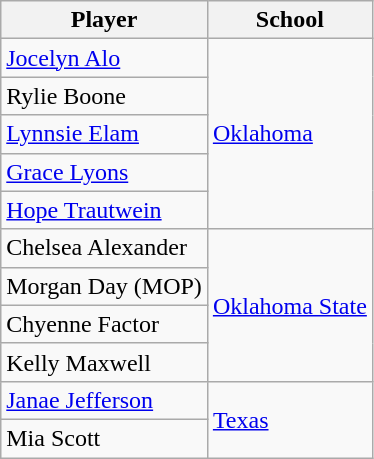<table class="wikitable">
<tr>
<th>Player</th>
<th>School</th>
</tr>
<tr>
<td><a href='#'>Jocelyn Alo</a></td>
<td rowspan="5"><a href='#'>Oklahoma</a></td>
</tr>
<tr>
<td>Rylie Boone</td>
</tr>
<tr>
<td><a href='#'>Lynnsie Elam</a></td>
</tr>
<tr>
<td><a href='#'>Grace Lyons</a></td>
</tr>
<tr>
<td><a href='#'>Hope Trautwein</a></td>
</tr>
<tr>
<td>Chelsea Alexander</td>
<td rowspan="4"><a href='#'>Oklahoma State</a></td>
</tr>
<tr>
<td>Morgan Day (MOP)</td>
</tr>
<tr>
<td>Chyenne Factor</td>
</tr>
<tr>
<td>Kelly Maxwell</td>
</tr>
<tr>
<td><a href='#'>Janae Jefferson</a></td>
<td rowspan="2"><a href='#'>Texas</a></td>
</tr>
<tr>
<td>Mia Scott</td>
</tr>
</table>
